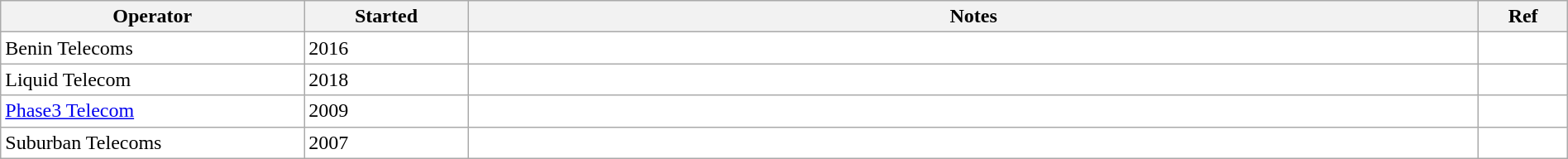<table class="wikitable" style="background: #FFFFFF; width: 100%; white-space: normal;">
<tr>
<th scope="col" width="100px">Operator</th>
<th scope="col" width="20px">Started</th>
<th scope="col" width="350px">Notes</th>
<th scope="col" width="20px">Ref</th>
</tr>
<tr>
<td>Benin Telecoms</td>
<td>2016</td>
<td></td>
<td></td>
</tr>
<tr>
<td>Liquid Telecom</td>
<td>2018</td>
<td></td>
<td></td>
</tr>
<tr>
<td><a href='#'>Phase3 Telecom</a></td>
<td>2009</td>
<td></td>
<td></td>
</tr>
<tr>
<td>Suburban Telecoms</td>
<td>2007</td>
<td></td>
<td></td>
</tr>
</table>
